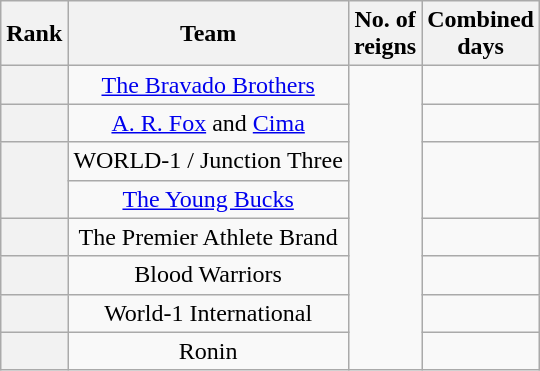<table class="wikitable sortable" style="text-align: center">
<tr>
<th>Rank</th>
<th>Team</th>
<th>No. of<br>reigns</th>
<th>Combined<br>days</th>
</tr>
<tr>
<th></th>
<td><a href='#'>The Bravado Brothers</a><br></td>
<td rowspan=8></td>
<td></td>
</tr>
<tr>
<th></th>
<td><a href='#'>A. R. Fox</a> and <a href='#'>Cima</a></td>
<td></td>
</tr>
<tr>
<th rowspan=2></th>
<td>WORLD-1 / Junction Three<br></td>
<td rowspan=2></td>
</tr>
<tr>
<td><a href='#'>The Young Bucks</a><br></td>
</tr>
<tr>
<th></th>
<td>The Premier Athlete Brand<br></td>
<td></td>
</tr>
<tr>
<th></th>
<td>Blood Warriors<br></td>
<td></td>
</tr>
<tr>
<th></th>
<td>World-1 International<br></td>
<td></td>
</tr>
<tr>
<th></th>
<td>Ronin<br></td>
<td></td>
</tr>
</table>
